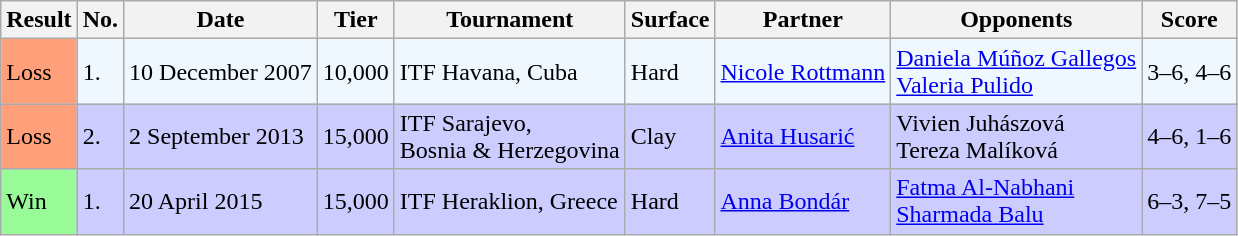<table class="sortable wikitable">
<tr>
<th>Result</th>
<th>No.</th>
<th>Date</th>
<th>Tier</th>
<th>Tournament</th>
<th>Surface</th>
<th>Partner</th>
<th>Opponents</th>
<th class="unsortable">Score</th>
</tr>
<tr style="background:#f0f8ff;">
<td style="background:#ffa07a;">Loss</td>
<td>1.</td>
<td>10 December 2007</td>
<td>10,000</td>
<td>ITF Havana, Cuba</td>
<td>Hard</td>
<td> <a href='#'>Nicole Rottmann</a></td>
<td> <a href='#'>Daniela Múñoz Gallegos</a> <br>  <a href='#'>Valeria Pulido</a></td>
<td>3–6, 4–6</td>
</tr>
<tr style="background:#ccccff;">
<td style="background:#ffa07a;">Loss</td>
<td>2.</td>
<td>2 September 2013</td>
<td>15,000</td>
<td>ITF Sarajevo, <br> Bosnia & Herzegovina</td>
<td>Clay</td>
<td> <a href='#'>Anita Husarić</a></td>
<td> Vivien Juhászová <br>  Tereza Malíková</td>
<td>4–6, 1–6</td>
</tr>
<tr style="background:#ccccff;">
<td style="background:#98fb98;">Win</td>
<td>1.</td>
<td>20 April 2015</td>
<td>15,000</td>
<td>ITF Heraklion, Greece</td>
<td>Hard</td>
<td> <a href='#'>Anna Bondár</a></td>
<td> <a href='#'>Fatma Al-Nabhani</a> <br>  <a href='#'>Sharmada Balu</a></td>
<td>6–3, 7–5</td>
</tr>
</table>
